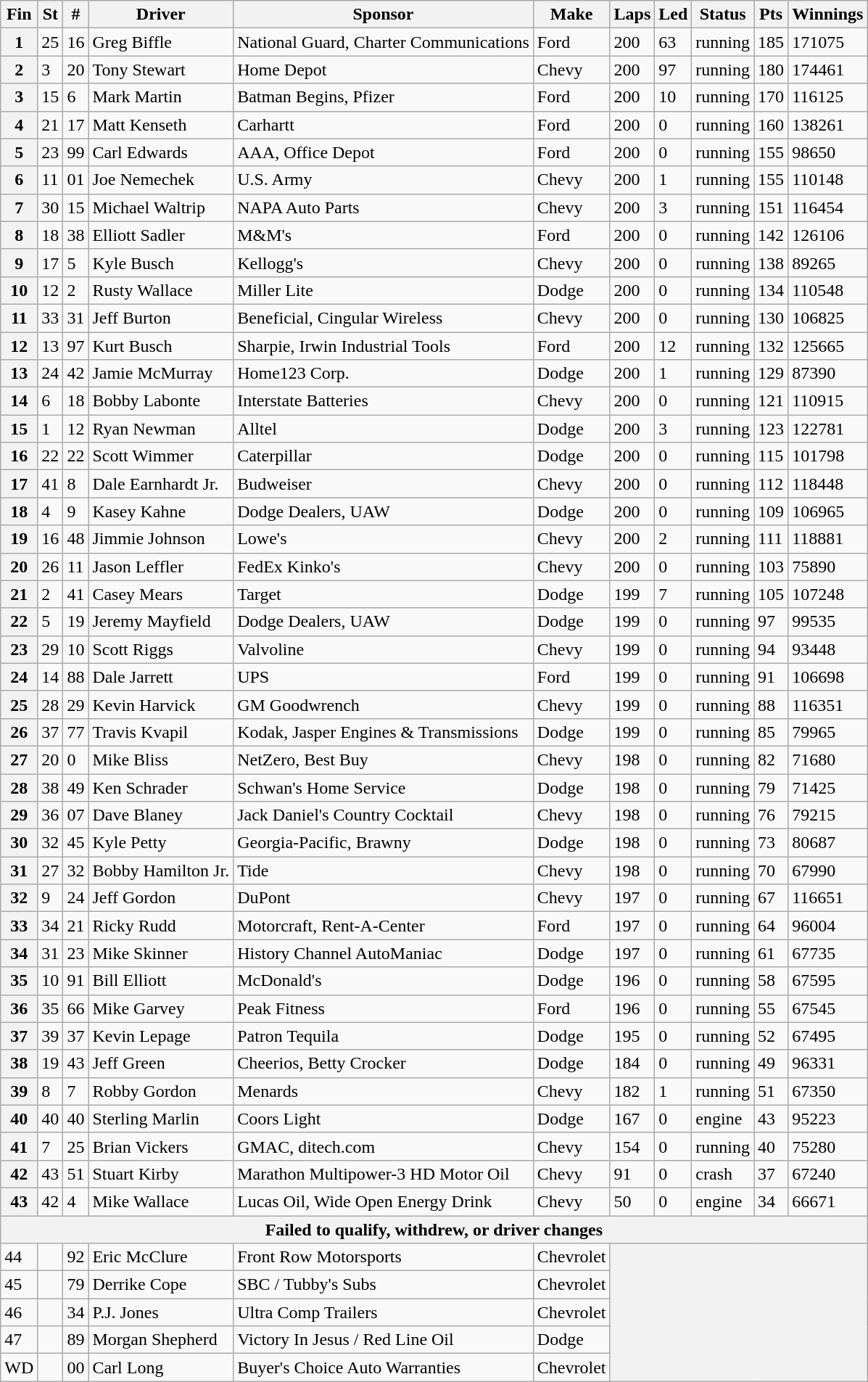<table class="wikitable">
<tr>
<th>Fin</th>
<th>St</th>
<th>#</th>
<th>Driver</th>
<th>Sponsor</th>
<th>Make</th>
<th>Laps</th>
<th>Led</th>
<th>Status</th>
<th>Pts</th>
<th>Winnings</th>
</tr>
<tr>
<th>1</th>
<td>25</td>
<td>16</td>
<td>Greg Biffle</td>
<td>National Guard, Charter Communications</td>
<td>Ford</td>
<td>200</td>
<td>63</td>
<td>running</td>
<td>185</td>
<td>171075</td>
</tr>
<tr>
<th>2</th>
<td>3</td>
<td>20</td>
<td>Tony Stewart</td>
<td>Home Depot</td>
<td>Chevy</td>
<td>200</td>
<td>97</td>
<td>running</td>
<td>180</td>
<td>174461</td>
</tr>
<tr>
<th>3</th>
<td>15</td>
<td>6</td>
<td>Mark Martin</td>
<td>Batman Begins, Pfizer</td>
<td>Ford</td>
<td>200</td>
<td>10</td>
<td>running</td>
<td>170</td>
<td>116125</td>
</tr>
<tr>
<th>4</th>
<td>21</td>
<td>17</td>
<td>Matt Kenseth</td>
<td>Carhartt</td>
<td>Ford</td>
<td>200</td>
<td>0</td>
<td>running</td>
<td>160</td>
<td>138261</td>
</tr>
<tr>
<th>5</th>
<td>23</td>
<td>99</td>
<td>Carl Edwards</td>
<td>AAA, Office Depot</td>
<td>Ford</td>
<td>200</td>
<td>0</td>
<td>running</td>
<td>155</td>
<td>98650</td>
</tr>
<tr>
<th>6</th>
<td>11</td>
<td>01</td>
<td>Joe Nemechek</td>
<td>U.S. Army</td>
<td>Chevy</td>
<td>200</td>
<td>1</td>
<td>running</td>
<td>155</td>
<td>110148</td>
</tr>
<tr>
<th>7</th>
<td>30</td>
<td>15</td>
<td>Michael Waltrip</td>
<td>NAPA Auto Parts</td>
<td>Chevy</td>
<td>200</td>
<td>3</td>
<td>running</td>
<td>151</td>
<td>116454</td>
</tr>
<tr>
<th>8</th>
<td>18</td>
<td>38</td>
<td>Elliott Sadler</td>
<td>M&M's</td>
<td>Ford</td>
<td>200</td>
<td>0</td>
<td>running</td>
<td>142</td>
<td>126106</td>
</tr>
<tr>
<th>9</th>
<td>17</td>
<td>5</td>
<td>Kyle Busch</td>
<td>Kellogg's</td>
<td>Chevy</td>
<td>200</td>
<td>0</td>
<td>running</td>
<td>138</td>
<td>89265</td>
</tr>
<tr>
<th>10</th>
<td>12</td>
<td>2</td>
<td>Rusty Wallace</td>
<td>Miller Lite</td>
<td>Dodge</td>
<td>200</td>
<td>0</td>
<td>running</td>
<td>134</td>
<td>110548</td>
</tr>
<tr>
<th>11</th>
<td>33</td>
<td>31</td>
<td>Jeff Burton</td>
<td>Beneficial, Cingular Wireless</td>
<td>Chevy</td>
<td>200</td>
<td>0</td>
<td>running</td>
<td>130</td>
<td>106825</td>
</tr>
<tr>
<th>12</th>
<td>13</td>
<td>97</td>
<td>Kurt Busch</td>
<td>Sharpie, Irwin Industrial Tools</td>
<td>Ford</td>
<td>200</td>
<td>12</td>
<td>running</td>
<td>132</td>
<td>125665</td>
</tr>
<tr>
<th>13</th>
<td>24</td>
<td>42</td>
<td>Jamie McMurray</td>
<td>Home123 Corp.</td>
<td>Dodge</td>
<td>200</td>
<td>1</td>
<td>running</td>
<td>129</td>
<td>87390</td>
</tr>
<tr>
<th>14</th>
<td>6</td>
<td>18</td>
<td>Bobby Labonte</td>
<td>Interstate Batteries</td>
<td>Chevy</td>
<td>200</td>
<td>0</td>
<td>running</td>
<td>121</td>
<td>110915</td>
</tr>
<tr>
<th>15</th>
<td>1</td>
<td>12</td>
<td>Ryan Newman</td>
<td>Alltel</td>
<td>Dodge</td>
<td>200</td>
<td>3</td>
<td>running</td>
<td>123</td>
<td>122781</td>
</tr>
<tr>
<th>16</th>
<td>22</td>
<td>22</td>
<td>Scott Wimmer</td>
<td>Caterpillar</td>
<td>Dodge</td>
<td>200</td>
<td>0</td>
<td>running</td>
<td>115</td>
<td>101798</td>
</tr>
<tr>
<th>17</th>
<td>41</td>
<td>8</td>
<td>Dale Earnhardt Jr.</td>
<td>Budweiser</td>
<td>Chevy</td>
<td>200</td>
<td>0</td>
<td>running</td>
<td>112</td>
<td>118448</td>
</tr>
<tr>
<th>18</th>
<td>4</td>
<td>9</td>
<td>Kasey Kahne</td>
<td>Dodge Dealers, UAW</td>
<td>Dodge</td>
<td>200</td>
<td>0</td>
<td>running</td>
<td>109</td>
<td>106965</td>
</tr>
<tr>
<th>19</th>
<td>16</td>
<td>48</td>
<td>Jimmie Johnson</td>
<td>Lowe's</td>
<td>Chevy</td>
<td>200</td>
<td>2</td>
<td>running</td>
<td>111</td>
<td>118881</td>
</tr>
<tr>
<th>20</th>
<td>26</td>
<td>11</td>
<td>Jason Leffler</td>
<td>FedEx Kinko's</td>
<td>Chevy</td>
<td>200</td>
<td>0</td>
<td>running</td>
<td>103</td>
<td>75890</td>
</tr>
<tr>
<th>21</th>
<td>2</td>
<td>41</td>
<td>Casey Mears</td>
<td>Target</td>
<td>Dodge</td>
<td>199</td>
<td>7</td>
<td>running</td>
<td>105</td>
<td>107248</td>
</tr>
<tr>
<th>22</th>
<td>5</td>
<td>19</td>
<td>Jeremy Mayfield</td>
<td>Dodge Dealers, UAW</td>
<td>Dodge</td>
<td>199</td>
<td>0</td>
<td>running</td>
<td>97</td>
<td>99535</td>
</tr>
<tr>
<th>23</th>
<td>29</td>
<td>10</td>
<td>Scott Riggs</td>
<td>Valvoline</td>
<td>Chevy</td>
<td>199</td>
<td>0</td>
<td>running</td>
<td>94</td>
<td>93448</td>
</tr>
<tr>
<th>24</th>
<td>14</td>
<td>88</td>
<td>Dale Jarrett</td>
<td>UPS</td>
<td>Ford</td>
<td>199</td>
<td>0</td>
<td>running</td>
<td>91</td>
<td>106698</td>
</tr>
<tr>
<th>25</th>
<td>28</td>
<td>29</td>
<td>Kevin Harvick</td>
<td>GM Goodwrench</td>
<td>Chevy</td>
<td>199</td>
<td>0</td>
<td>running</td>
<td>88</td>
<td>116351</td>
</tr>
<tr>
<th>26</th>
<td>37</td>
<td>77</td>
<td>Travis Kvapil</td>
<td>Kodak, Jasper Engines & Transmissions</td>
<td>Dodge</td>
<td>199</td>
<td>0</td>
<td>running</td>
<td>85</td>
<td>79965</td>
</tr>
<tr>
<th>27</th>
<td>20</td>
<td>0</td>
<td>Mike Bliss</td>
<td>NetZero, Best Buy</td>
<td>Chevy</td>
<td>198</td>
<td>0</td>
<td>running</td>
<td>82</td>
<td>71680</td>
</tr>
<tr>
<th>28</th>
<td>38</td>
<td>49</td>
<td>Ken Schrader</td>
<td>Schwan's Home Service</td>
<td>Dodge</td>
<td>198</td>
<td>0</td>
<td>running</td>
<td>79</td>
<td>71425</td>
</tr>
<tr>
<th>29</th>
<td>36</td>
<td>07</td>
<td>Dave Blaney</td>
<td>Jack Daniel's Country Cocktail</td>
<td>Chevy</td>
<td>198</td>
<td>0</td>
<td>running</td>
<td>76</td>
<td>79215</td>
</tr>
<tr>
<th>30</th>
<td>32</td>
<td>45</td>
<td>Kyle Petty</td>
<td>Georgia-Pacific, Brawny</td>
<td>Dodge</td>
<td>198</td>
<td>0</td>
<td>running</td>
<td>73</td>
<td>80687</td>
</tr>
<tr>
<th>31</th>
<td>27</td>
<td>32</td>
<td>Bobby Hamilton Jr.</td>
<td>Tide</td>
<td>Chevy</td>
<td>198</td>
<td>0</td>
<td>running</td>
<td>70</td>
<td>67990</td>
</tr>
<tr>
<th>32</th>
<td>9</td>
<td>24</td>
<td>Jeff Gordon</td>
<td>DuPont</td>
<td>Chevy</td>
<td>197</td>
<td>0</td>
<td>running</td>
<td>67</td>
<td>116651</td>
</tr>
<tr>
<th>33</th>
<td>34</td>
<td>21</td>
<td>Ricky Rudd</td>
<td>Motorcraft, Rent-A-Center</td>
<td>Ford</td>
<td>197</td>
<td>0</td>
<td>running</td>
<td>64</td>
<td>96004</td>
</tr>
<tr>
<th>34</th>
<td>31</td>
<td>23</td>
<td>Mike Skinner</td>
<td>History Channel AutoManiac</td>
<td>Dodge</td>
<td>197</td>
<td>0</td>
<td>running</td>
<td>61</td>
<td>67735</td>
</tr>
<tr>
<th>35</th>
<td>10</td>
<td>91</td>
<td>Bill Elliott</td>
<td>McDonald's</td>
<td>Dodge</td>
<td>196</td>
<td>0</td>
<td>running</td>
<td>58</td>
<td>67595</td>
</tr>
<tr>
<th>36</th>
<td>35</td>
<td>66</td>
<td>Mike Garvey</td>
<td>Peak Fitness</td>
<td>Ford</td>
<td>196</td>
<td>0</td>
<td>running</td>
<td>55</td>
<td>67545</td>
</tr>
<tr>
<th>37</th>
<td>39</td>
<td>37</td>
<td>Kevin Lepage</td>
<td>Patron Tequila</td>
<td>Dodge</td>
<td>195</td>
<td>0</td>
<td>running</td>
<td>52</td>
<td>67495</td>
</tr>
<tr>
<th>38</th>
<td>19</td>
<td>43</td>
<td>Jeff Green</td>
<td>Cheerios, Betty Crocker</td>
<td>Dodge</td>
<td>184</td>
<td>0</td>
<td>running</td>
<td>49</td>
<td>96331</td>
</tr>
<tr>
<th>39</th>
<td>8</td>
<td>7</td>
<td>Robby Gordon</td>
<td>Menards</td>
<td>Chevy</td>
<td>182</td>
<td>1</td>
<td>running</td>
<td>51</td>
<td>67350</td>
</tr>
<tr>
<th>40</th>
<td>40</td>
<td>40</td>
<td>Sterling Marlin</td>
<td>Coors Light</td>
<td>Dodge</td>
<td>167</td>
<td>0</td>
<td>engine</td>
<td>43</td>
<td>95223</td>
</tr>
<tr>
<th>41</th>
<td>7</td>
<td>25</td>
<td>Brian Vickers</td>
<td>GMAC, ditech.com</td>
<td>Chevy</td>
<td>154</td>
<td>0</td>
<td>running</td>
<td>40</td>
<td>75280</td>
</tr>
<tr>
<th>42</th>
<td>43</td>
<td>51</td>
<td>Stuart Kirby</td>
<td>Marathon Multipower-3 HD Motor Oil</td>
<td>Chevy</td>
<td>91</td>
<td>0</td>
<td>crash</td>
<td>37</td>
<td>67240</td>
</tr>
<tr>
<th>43</th>
<td>42</td>
<td>4</td>
<td>Mike Wallace</td>
<td>Lucas Oil, Wide Open Energy Drink</td>
<td>Chevy</td>
<td>50</td>
<td>0</td>
<td>engine</td>
<td>34</td>
<td>66671</td>
</tr>
<tr>
<th colspan="11">Failed to qualify, withdrew, or driver changes</th>
</tr>
<tr>
<td>44</td>
<td></td>
<td>92</td>
<td>Eric McClure</td>
<td>Front Row Motorsports</td>
<td>Chevrolet</td>
<th colspan="5" rowspan="5"></th>
</tr>
<tr>
<td>45</td>
<td></td>
<td>79</td>
<td>Derrike Cope</td>
<td>SBC / Tubby's Subs</td>
<td>Chevrolet</td>
</tr>
<tr>
<td>46</td>
<td></td>
<td>34</td>
<td>P.J. Jones</td>
<td>Ultra Comp Trailers</td>
<td>Chevrolet</td>
</tr>
<tr>
<td>47</td>
<td></td>
<td>89</td>
<td>Morgan Shepherd</td>
<td>Victory In Jesus / Red Line Oil</td>
<td>Dodge</td>
</tr>
<tr>
<td>WD</td>
<td></td>
<td>00</td>
<td>Carl Long</td>
<td>Buyer's Choice Auto Warranties</td>
<td>Chevrolet</td>
</tr>
</table>
